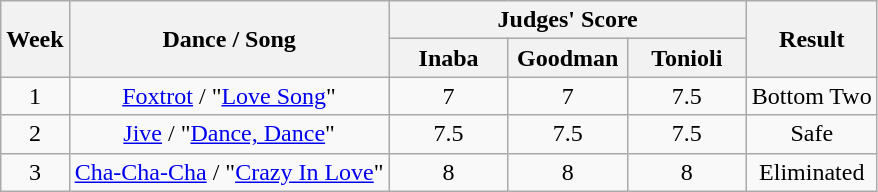<table class="wikitable" style="text-align: center;">
<tr>
<th rowspan="2">Week</th>
<th rowspan="2">Dance / Song</th>
<th colspan="3">Judges' Score</th>
<th rowspan="2">Result</th>
</tr>
<tr>
<th style="min-width: 4.5em;">Inaba</th>
<th style="min-width: 4.5em;">Goodman</th>
<th style="min-width: 4.5em;">Tonioli</th>
</tr>
<tr>
<td>1</td>
<td><a href='#'>Foxtrot</a> / "<a href='#'>Love Song</a>"</td>
<td>7</td>
<td>7</td>
<td>7.5</td>
<td>Bottom Two</td>
</tr>
<tr>
<td>2</td>
<td><a href='#'>Jive</a> / "<a href='#'>Dance, Dance</a>"</td>
<td>7.5</td>
<td>7.5</td>
<td>7.5</td>
<td>Safe</td>
</tr>
<tr>
<td>3</td>
<td><a href='#'>Cha-Cha-Cha</a> / "<a href='#'>Crazy In Love</a>"</td>
<td>8</td>
<td>8</td>
<td>8</td>
<td>Eliminated</td>
</tr>
</table>
